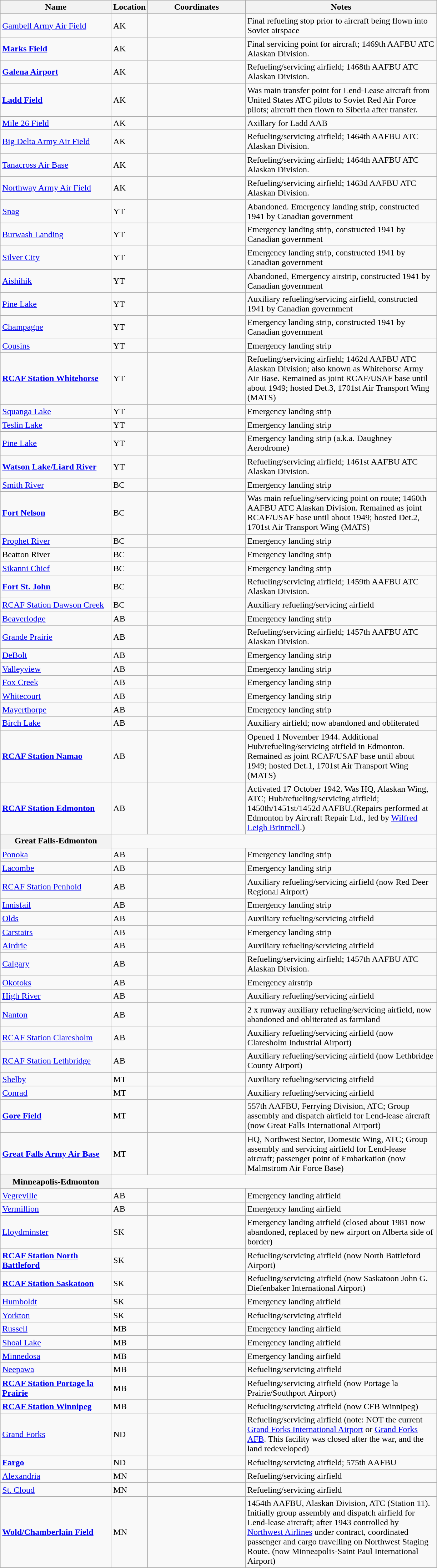<table class="wikitable">
<tr>
<th scope="col" width="200">Name</th>
<th scope="col" width="50">Location</th>
<th scope="col" width="175">Coordinates</th>
<th scope="col" width="350">Notes</th>
</tr>
<tr>
<td><a href='#'>Gambell Army Air Field</a></td>
<td>AK</td>
<td></td>
<td>Final refueling stop prior to aircraft being flown into Soviet airspace</td>
</tr>
<tr>
<td><strong><a href='#'>Marks Field</a></strong></td>
<td>AK</td>
<td></td>
<td>Final servicing point for aircraft; 1469th AAFBU ATC Alaskan Division.</td>
</tr>
<tr>
<td><strong><a href='#'>Galena Airport</a></strong></td>
<td>AK</td>
<td></td>
<td>Refueling/servicing airfield; 1468th AAFBU ATC Alaskan Division.</td>
</tr>
<tr>
<td><strong><a href='#'>Ladd Field</a></strong></td>
<td>AK</td>
<td></td>
<td>Was main transfer point for Lend-Lease aircraft from United States ATC pilots to Soviet Red Air Force pilots; aircraft then flown to Siberia after transfer.</td>
</tr>
<tr>
<td><a href='#'>Mile 26 Field</a></td>
<td>AK</td>
<td></td>
<td>Axillary for Ladd AAB</td>
</tr>
<tr>
<td><a href='#'>Big Delta Army Air Field</a></td>
<td>AK</td>
<td></td>
<td>Refueling/servicing airfield; 1464th AAFBU ATC Alaskan Division.</td>
</tr>
<tr>
<td><a href='#'>Tanacross Air Base</a></td>
<td>AK</td>
<td></td>
<td>Refueling/servicing airfield; 1464th AAFBU ATC Alaskan Division.</td>
</tr>
<tr>
<td><a href='#'>Northway Army Air Field</a></td>
<td>AK</td>
<td></td>
<td>Refueling/servicing airfield; 1463d AAFBU ATC Alaskan Division.</td>
</tr>
<tr>
<td><a href='#'>Snag</a></td>
<td>YT</td>
<td></td>
<td>Abandoned. Emergency landing strip, constructed 1941 by Canadian government</td>
</tr>
<tr>
<td><a href='#'>Burwash Landing</a></td>
<td>YT</td>
<td></td>
<td>Emergency landing strip, constructed 1941 by Canadian government</td>
</tr>
<tr>
<td><a href='#'>Silver City</a></td>
<td>YT</td>
<td></td>
<td>Emergency landing strip, constructed 1941 by Canadian government</td>
</tr>
<tr>
<td><a href='#'>Aishihik</a></td>
<td>YT</td>
<td></td>
<td>Abandoned, Emergency airstrip, constructed 1941 by Canadian government</td>
</tr>
<tr>
<td><a href='#'>Pine Lake</a></td>
<td>YT</td>
<td></td>
<td>Auxiliary refueling/servicing airfield, constructed 1941 by Canadian government</td>
</tr>
<tr>
<td><a href='#'>Champagne</a></td>
<td>YT</td>
<td></td>
<td>Emergency landing strip, constructed 1941 by Canadian government</td>
</tr>
<tr>
<td><a href='#'>Cousins</a></td>
<td>YT</td>
<td></td>
<td>Emergency landing strip</td>
</tr>
<tr>
<td><strong><a href='#'>RCAF Station Whitehorse</a></strong></td>
<td>YT</td>
<td></td>
<td>Refueling/servicing airfield; 1462d AAFBU ATC Alaskan Division; also known as Whitehorse Army Air Base. Remained as joint RCAF/USAF base until about 1949; hosted Det.3, 1701st Air Transport Wing (MATS)</td>
</tr>
<tr>
<td><a href='#'>Squanga Lake</a></td>
<td>YT</td>
<td></td>
<td>Emergency landing strip</td>
</tr>
<tr>
<td><a href='#'>Teslin Lake</a></td>
<td>YT</td>
<td></td>
<td>Emergency landing strip</td>
</tr>
<tr>
<td><a href='#'>Pine Lake</a></td>
<td>YT</td>
<td></td>
<td>Emergency landing strip (a.k.a. Daughney Aerodrome)</td>
</tr>
<tr>
<td><strong><a href='#'>Watson Lake/Liard River</a></strong></td>
<td>YT</td>
<td></td>
<td>Refueling/servicing airfield; 1461st AAFBU ATC Alaskan Division.</td>
</tr>
<tr>
<td><a href='#'>Smith River</a></td>
<td>BC</td>
<td></td>
<td>Emergency landing strip</td>
</tr>
<tr>
<td><strong><a href='#'>Fort Nelson</a></strong></td>
<td>BC</td>
<td></td>
<td>Was main refueling/servicing point on route; 1460th AAFBU ATC Alaskan Division. Remained as joint RCAF/USAF base until about 1949; hosted Det.2, 1701st Air Transport Wing (MATS)</td>
</tr>
<tr>
<td><a href='#'>Prophet River</a></td>
<td>BC</td>
<td></td>
<td>Emergency landing strip</td>
</tr>
<tr>
<td>Beatton River</td>
<td>BC</td>
<td></td>
<td>Emergency landing strip</td>
</tr>
<tr>
<td><a href='#'>Sikanni Chief</a></td>
<td>BC</td>
<td></td>
<td>Emergency landing strip</td>
</tr>
<tr>
<td><strong><a href='#'>Fort St. John</a></strong></td>
<td>BC</td>
<td></td>
<td>Refueling/servicing airfield; 1459th AAFBU ATC Alaskan Division.</td>
</tr>
<tr>
<td><a href='#'>RCAF Station Dawson Creek</a></td>
<td>BC</td>
<td></td>
<td>Auxiliary refueling/servicing airfield</td>
</tr>
<tr>
<td><a href='#'>Beaverlodge</a></td>
<td>AB</td>
<td></td>
<td>Emergency landing strip</td>
</tr>
<tr>
<td><a href='#'>Grande Prairie</a></td>
<td>AB</td>
<td></td>
<td>Refueling/servicing airfield; 1457th AAFBU ATC Alaskan Division.</td>
</tr>
<tr>
<td><a href='#'>DeBolt</a></td>
<td>AB</td>
<td></td>
<td>Emergency landing strip</td>
</tr>
<tr>
<td><a href='#'>Valleyview</a></td>
<td>AB</td>
<td></td>
<td>Emergency landing strip</td>
</tr>
<tr>
<td><a href='#'>Fox Creek</a></td>
<td>AB</td>
<td></td>
<td>Emergency landing strip</td>
</tr>
<tr>
<td><a href='#'>Whitecourt</a></td>
<td>AB</td>
<td></td>
<td>Emergency landing strip</td>
</tr>
<tr>
<td><a href='#'>Mayerthorpe</a></td>
<td>AB</td>
<td></td>
<td>Emergency landing strip</td>
</tr>
<tr>
<td><a href='#'>Birch Lake</a></td>
<td>AB</td>
<td></td>
<td>Auxiliary airfield; now abandoned and obliterated</td>
</tr>
<tr>
<td><strong><a href='#'>RCAF Station Namao</a></strong></td>
<td>AB</td>
<td></td>
<td>Opened 1 November 1944. Additional Hub/refueling/servicing airfield in Edmonton. Remained as joint RCAF/USAF base until about 1949; hosted Det.1, 1701st Air Transport Wing (MATS)</td>
</tr>
<tr>
<td><strong><a href='#'>RCAF Station Edmonton</a></strong></td>
<td>AB</td>
<td></td>
<td>Activated 17 October 1942. Was HQ, Alaskan Wing, ATC; Hub/refueling/servicing airfield; 1450th/1451st/1452d AAFBU.(Repairs performed at Edmonton by Aircraft Repair Ltd., led by <a href='#'>Wilfred Leigh Brintnell</a>.)</td>
</tr>
<tr>
<th style= colspan="4">Great Falls-Edmonton</th>
</tr>
<tr>
<td><a href='#'>Ponoka</a></td>
<td>AB</td>
<td></td>
<td>Emergency landing strip</td>
</tr>
<tr>
<td><a href='#'>Lacombe</a></td>
<td>AB</td>
<td></td>
<td>Emergency landing strip</td>
</tr>
<tr>
<td><a href='#'>RCAF Station Penhold</a></td>
<td>AB</td>
<td></td>
<td>Auxiliary refueling/servicing airfield (now Red Deer Regional Airport)</td>
</tr>
<tr>
<td><a href='#'>Innisfail</a></td>
<td>AB</td>
<td></td>
<td>Emergency landing strip</td>
</tr>
<tr>
<td><a href='#'>Olds</a></td>
<td>AB</td>
<td></td>
<td>Auxiliary refueling/servicing airfield</td>
</tr>
<tr>
<td><a href='#'>Carstairs</a></td>
<td>AB</td>
<td></td>
<td>Emergency landing strip</td>
</tr>
<tr>
<td><a href='#'>Airdrie</a></td>
<td>AB</td>
<td></td>
<td>Auxiliary refueling/servicing airfield</td>
</tr>
<tr>
<td><a href='#'>Calgary</a></td>
<td>AB</td>
<td></td>
<td>Refueling/servicing airfield; 1457th AAFBU ATC Alaskan Division.</td>
</tr>
<tr>
<td><a href='#'>Okotoks</a></td>
<td>AB</td>
<td></td>
<td>Emergency airstrip</td>
</tr>
<tr>
<td><a href='#'>High River</a></td>
<td>AB</td>
<td></td>
<td>Auxiliary refueling/servicing airfield</td>
</tr>
<tr>
<td><a href='#'>Nanton</a></td>
<td>AB</td>
<td></td>
<td>2 x  runway auxiliary refueling/servicing airfield, now abandoned and obliterated as farmland</td>
</tr>
<tr>
<td><a href='#'>RCAF Station Claresholm</a></td>
<td>AB</td>
<td></td>
<td>Auxiliary refueling/servicing airfield (now Claresholm Industrial Airport)</td>
</tr>
<tr>
<td><a href='#'>RCAF Station Lethbridge</a></td>
<td>AB</td>
<td></td>
<td>Auxiliary refueling/servicing airfield (now Lethbridge County Airport)</td>
</tr>
<tr>
<td><a href='#'>Shelby</a></td>
<td>MT</td>
<td></td>
<td>Auxiliary refueling/servicing airfield</td>
</tr>
<tr>
<td><a href='#'>Conrad</a></td>
<td>MT</td>
<td></td>
<td>Auxiliary refueling/servicing airfield</td>
</tr>
<tr>
<td><strong><a href='#'>Gore Field</a></strong></td>
<td>MT</td>
<td></td>
<td>557th AAFBU, Ferrying Division, ATC; Group assembly and dispatch airfield for Lend-lease aircraft (now Great Falls International Airport)</td>
</tr>
<tr>
<td><strong><a href='#'>Great Falls Army Air Base</a></strong></td>
<td>MT</td>
<td></td>
<td>HQ, Northwest Sector, Domestic Wing, ATC; Group assembly and servicing airfield for Lend-lease aircraft; passenger point of Embarkation (now Malmstrom Air Force Base)</td>
</tr>
<tr>
<th style= colspan="4">Minneapolis-Edmonton</th>
</tr>
<tr>
<td><a href='#'>Vegreville</a></td>
<td>AB</td>
<td></td>
<td>Emergency landing airfield</td>
</tr>
<tr>
<td><a href='#'>Vermillion</a></td>
<td>AB</td>
<td></td>
<td>Emergency landing airfield</td>
</tr>
<tr>
<td><a href='#'>Lloydminster</a></td>
<td>SK</td>
<td></td>
<td>Emergency landing airfield (closed about 1981 now abandoned, replaced by new airport on Alberta side of border)</td>
</tr>
<tr>
<td><strong><a href='#'>RCAF Station North Battleford</a></strong></td>
<td>SK</td>
<td></td>
<td>Refueling/servicing airfield (now North Battleford Airport)</td>
</tr>
<tr>
<td><strong><a href='#'>RCAF Station Saskatoon</a></strong></td>
<td>SK</td>
<td></td>
<td>Refueling/servicing airfield (now Saskatoon John G. Diefenbaker International Airport)</td>
</tr>
<tr>
<td><a href='#'>Humboldt</a></td>
<td>SK</td>
<td></td>
<td>Emergency landing airfield</td>
</tr>
<tr>
<td><a href='#'>Yorkton</a></td>
<td>SK</td>
<td></td>
<td>Refueling/servicing airfield</td>
</tr>
<tr>
<td><a href='#'>Russell</a></td>
<td>MB</td>
<td></td>
<td>Emergency landing airfield</td>
</tr>
<tr>
<td><a href='#'>Shoal Lake</a></td>
<td>MB</td>
<td></td>
<td>Emergency landing airfield</td>
</tr>
<tr>
<td><a href='#'>Minnedosa</a></td>
<td>MB</td>
<td></td>
<td>Emergency landing airfield</td>
</tr>
<tr>
<td><a href='#'>Neepawa</a></td>
<td>MB</td>
<td></td>
<td>Refueling/servicing airfield</td>
</tr>
<tr>
<td><strong><a href='#'>RCAF Station Portage la Prairie</a></strong></td>
<td>MB</td>
<td></td>
<td>Refueling/servicing airfield (now Portage la Prairie/Southport Airport)</td>
</tr>
<tr>
<td><strong><a href='#'>RCAF Station Winnipeg</a></strong></td>
<td>MB</td>
<td></td>
<td>Refueling/servicing airfield (now CFB Winnipeg)</td>
</tr>
<tr>
<td><a href='#'>Grand Forks</a></td>
<td>ND</td>
<td></td>
<td>Refueling/servicing airfield (note: NOT the current <a href='#'>Grand Forks International Airport</a> or <a href='#'>Grand Forks AFB</a>. This facility was closed after the war, and the land redeveloped)</td>
</tr>
<tr>
<td><strong><a href='#'>Fargo</a></strong></td>
<td>ND</td>
<td></td>
<td>Refueling/servicing airfield; 575th AAFBU</td>
</tr>
<tr>
<td><a href='#'>Alexandria</a></td>
<td>MN</td>
<td></td>
<td>Refueling/servicing airfield</td>
</tr>
<tr>
<td><a href='#'>St. Cloud</a></td>
<td>MN</td>
<td></td>
<td>Refueling/servicing airfield</td>
</tr>
<tr>
<td><strong><a href='#'>Wold/Chamberlain Field</a></strong></td>
<td>MN</td>
<td></td>
<td>1454th AAFBU, Alaskan Division, ATC (Station 11). Initially group assembly and dispatch airfield for Lend-lease aircraft; after 1943 controlled by <a href='#'>Northwest Airlines</a> under contract, coordinated passenger and cargo travelling on Northwest Staging Route. (now Minneapolis-Saint Paul International Airport)</td>
</tr>
<tr>
</tr>
<tr>
</tr>
</table>
